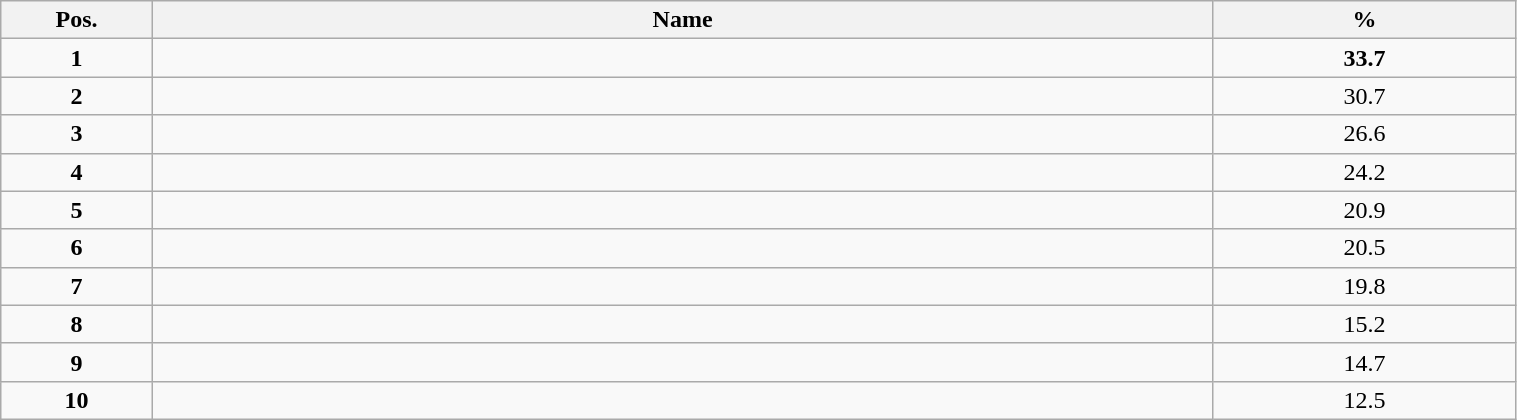<table class="wikitable" style="width:80%;">
<tr>
<th style="width:10%;">Pos.</th>
<th style="width:70%;">Name</th>
<th style="width:20%;">%</th>
</tr>
<tr>
<td align=center><strong>1</strong></td>
<td><strong></strong></td>
<td align=center><strong>33.7</strong></td>
</tr>
<tr>
<td align=center><strong>2</strong></td>
<td></td>
<td align=center>30.7</td>
</tr>
<tr>
<td align=center><strong>3</strong></td>
<td></td>
<td align=center>26.6</td>
</tr>
<tr>
<td align=center><strong>4</strong></td>
<td></td>
<td align=center>24.2</td>
</tr>
<tr>
<td align=center><strong>5</strong></td>
<td></td>
<td align=center>20.9</td>
</tr>
<tr>
<td align=center><strong>6</strong></td>
<td></td>
<td align=center>20.5</td>
</tr>
<tr>
<td align=center><strong>7</strong></td>
<td></td>
<td align=center>19.8</td>
</tr>
<tr>
<td align=center><strong>8</strong></td>
<td></td>
<td align=center>15.2</td>
</tr>
<tr>
<td align=center><strong>9</strong></td>
<td></td>
<td align=center>14.7</td>
</tr>
<tr>
<td align=center><strong>10</strong></td>
<td></td>
<td align=center>12.5</td>
</tr>
</table>
